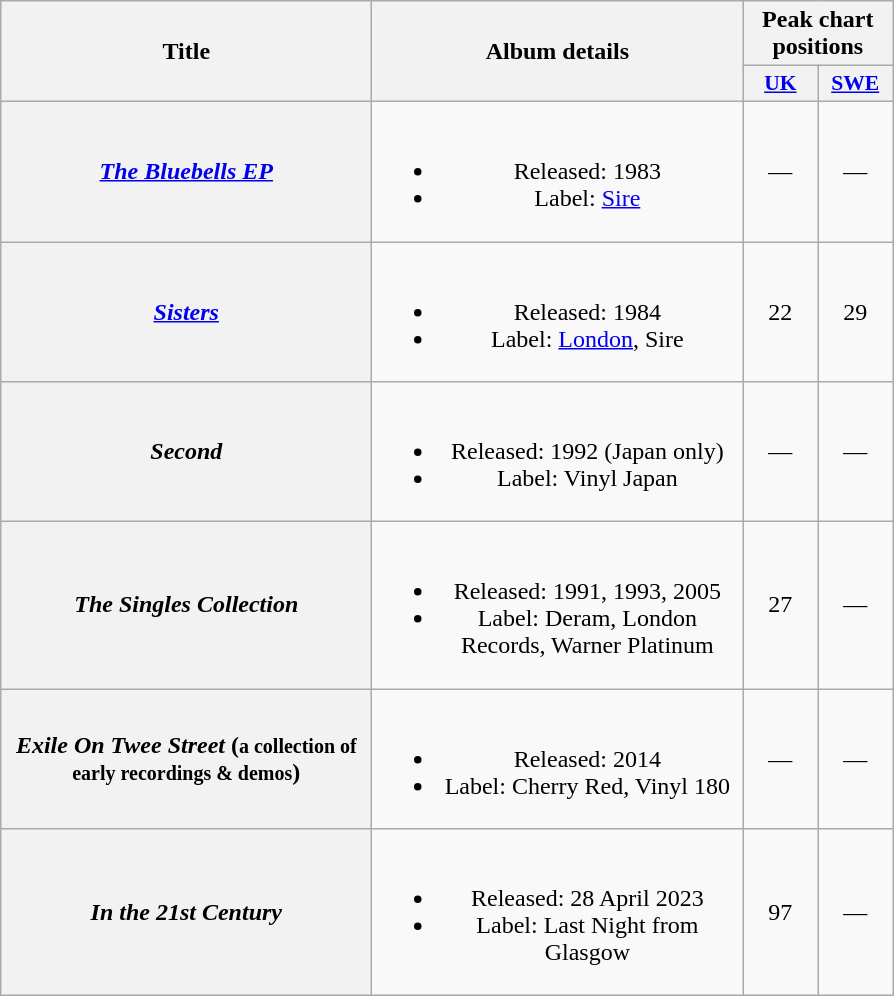<table class="wikitable plainrowheaders" style="text-align:center;">
<tr>
<th scope="col" rowspan="2" style="width:15em;">Title</th>
<th scope="col" rowspan="2" style="width:15em;">Album details</th>
<th scope="col" colspan="2">Peak chart positions</th>
</tr>
<tr>
<th scope="col" style="width:3em;font-size:90%;"><a href='#'>UK</a><br></th>
<th scope="col" style="width:3em;font-size:90%;"><a href='#'>SWE</a><br></th>
</tr>
<tr>
<th scope="row"><em><a href='#'>The Bluebells EP</a></em></th>
<td><br><ul><li>Released: 1983</li><li>Label: <a href='#'>Sire</a></li></ul></td>
<td>—</td>
<td>—</td>
</tr>
<tr>
<th scope="row"><em><a href='#'>Sisters</a></em></th>
<td><br><ul><li>Released: 1984</li><li>Label: <a href='#'>London</a>, Sire</li></ul></td>
<td>22</td>
<td>29</td>
</tr>
<tr>
<th scope="row"><em>Second</em></th>
<td><br><ul><li>Released: 1992 (Japan only)</li><li>Label: Vinyl Japan</li></ul></td>
<td>—</td>
<td>—</td>
</tr>
<tr>
<th scope="row"><em>The Singles Collection</em></th>
<td><br><ul><li>Released: 1991, 1993, 2005</li><li>Label: Deram, London Records, Warner Platinum</li></ul></td>
<td>27</td>
<td>—</td>
</tr>
<tr>
<th scope="row"><em>Exile On Twee Street</em> (<small>a collection of early recordings & demos</small>)</th>
<td><br><ul><li>Released: 2014</li><li>Label: Cherry Red, Vinyl 180</li></ul></td>
<td>—</td>
<td>—</td>
</tr>
<tr>
<th scope="row"><em>In the 21st Century</em></th>
<td><br><ul><li>Released: 28 April 2023</li><li>Label: Last Night from Glasgow</li></ul></td>
<td>97</td>
<td>—</td>
</tr>
</table>
